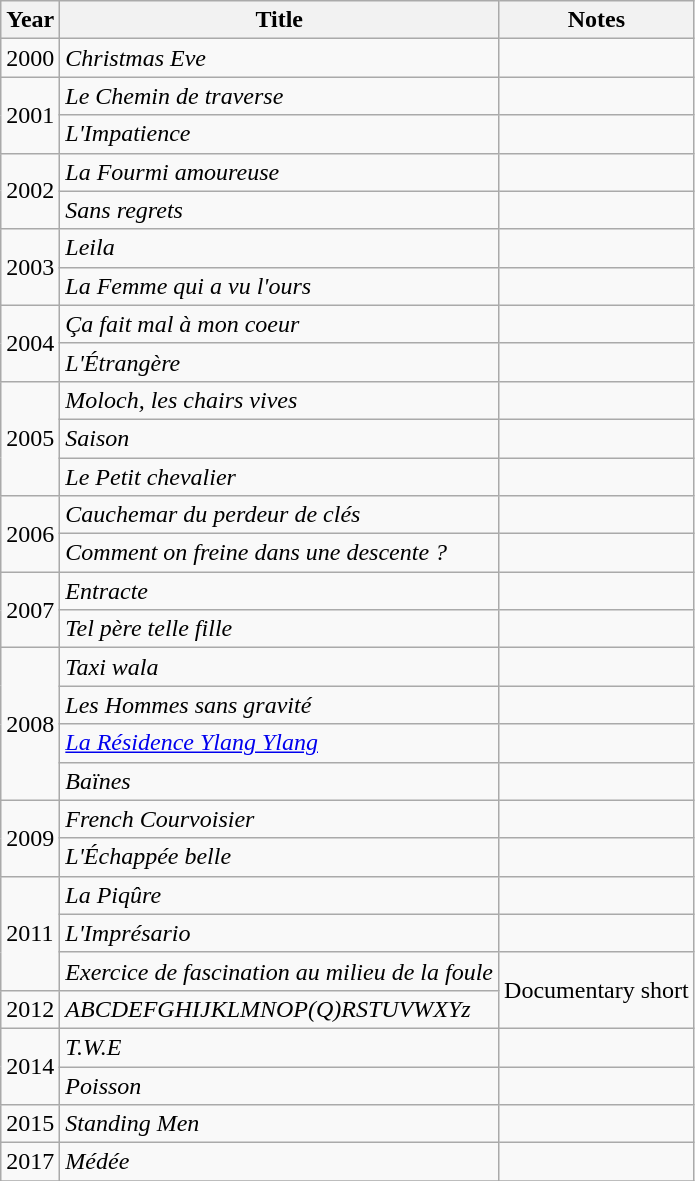<table class="wikitable">
<tr>
<th>Year</th>
<th>Title</th>
<th>Notes</th>
</tr>
<tr>
<td>2000</td>
<td><em>Christmas Eve</em></td>
<td></td>
</tr>
<tr>
<td rowspan=2>2001</td>
<td><em>Le Chemin de traverse</em></td>
<td></td>
</tr>
<tr>
<td><em>L'Impatience</em></td>
<td></td>
</tr>
<tr>
<td rowspan=2>2002</td>
<td><em>La Fourmi amoureuse</em></td>
<td></td>
</tr>
<tr>
<td><em>Sans regrets</em></td>
<td></td>
</tr>
<tr>
<td rowspan=2>2003</td>
<td><em>Leila</em></td>
<td></td>
</tr>
<tr>
<td><em>La Femme qui a vu l'ours</em></td>
<td></td>
</tr>
<tr>
<td rowspan=2>2004</td>
<td><em>Ça fait mal à mon coeur</em></td>
<td></td>
</tr>
<tr>
<td><em>L'Étrangère</em></td>
<td></td>
</tr>
<tr>
<td rowspan=3>2005</td>
<td><em>Moloch, les chairs vives</em></td>
<td></td>
</tr>
<tr>
<td><em>Saison</em></td>
<td></td>
</tr>
<tr>
<td><em>Le Petit chevalier</em></td>
<td></td>
</tr>
<tr>
<td rowspan=2>2006</td>
<td><em>Cauchemar du perdeur de clés</em></td>
<td></td>
</tr>
<tr>
<td><em>Comment on freine dans une descente ?</em></td>
<td></td>
</tr>
<tr>
<td rowspan=2>2007</td>
<td><em>Entracte</em></td>
<td></td>
</tr>
<tr>
<td><em>Tel père telle fille</em></td>
<td></td>
</tr>
<tr>
<td rowspan=4>2008</td>
<td><em>Taxi wala</em></td>
<td></td>
</tr>
<tr>
<td><em>Les Hommes sans gravité</em></td>
<td></td>
</tr>
<tr>
<td><em><a href='#'>La Résidence Ylang Ylang</a></em></td>
<td></td>
</tr>
<tr>
<td><em>Baïnes</em></td>
<td></td>
</tr>
<tr>
<td rowspan=2>2009</td>
<td><em>French Courvoisier</em></td>
<td></td>
</tr>
<tr>
<td><em>L'Échappée belle</em></td>
<td></td>
</tr>
<tr>
<td rowspan=3>2011</td>
<td><em>La Piqûre</em></td>
<td></td>
</tr>
<tr>
<td><em>L'Imprésario</em></td>
<td></td>
</tr>
<tr>
<td><em>Exercice de fascination au milieu de la foule</em></td>
<td rowspan=2>Documentary short</td>
</tr>
<tr>
<td>2012</td>
<td><em>ABCDEFGHIJKLMNOP(Q)RSTUVWXYz</em></td>
</tr>
<tr>
<td rowspan=2>2014</td>
<td><em>T.W.E</em></td>
<td></td>
</tr>
<tr>
<td><em>Poisson</em></td>
<td></td>
</tr>
<tr>
<td>2015</td>
<td><em>Standing Men</em></td>
<td></td>
</tr>
<tr>
<td>2017</td>
<td><em>Médée</em></td>
<td></td>
</tr>
<tr>
</tr>
</table>
